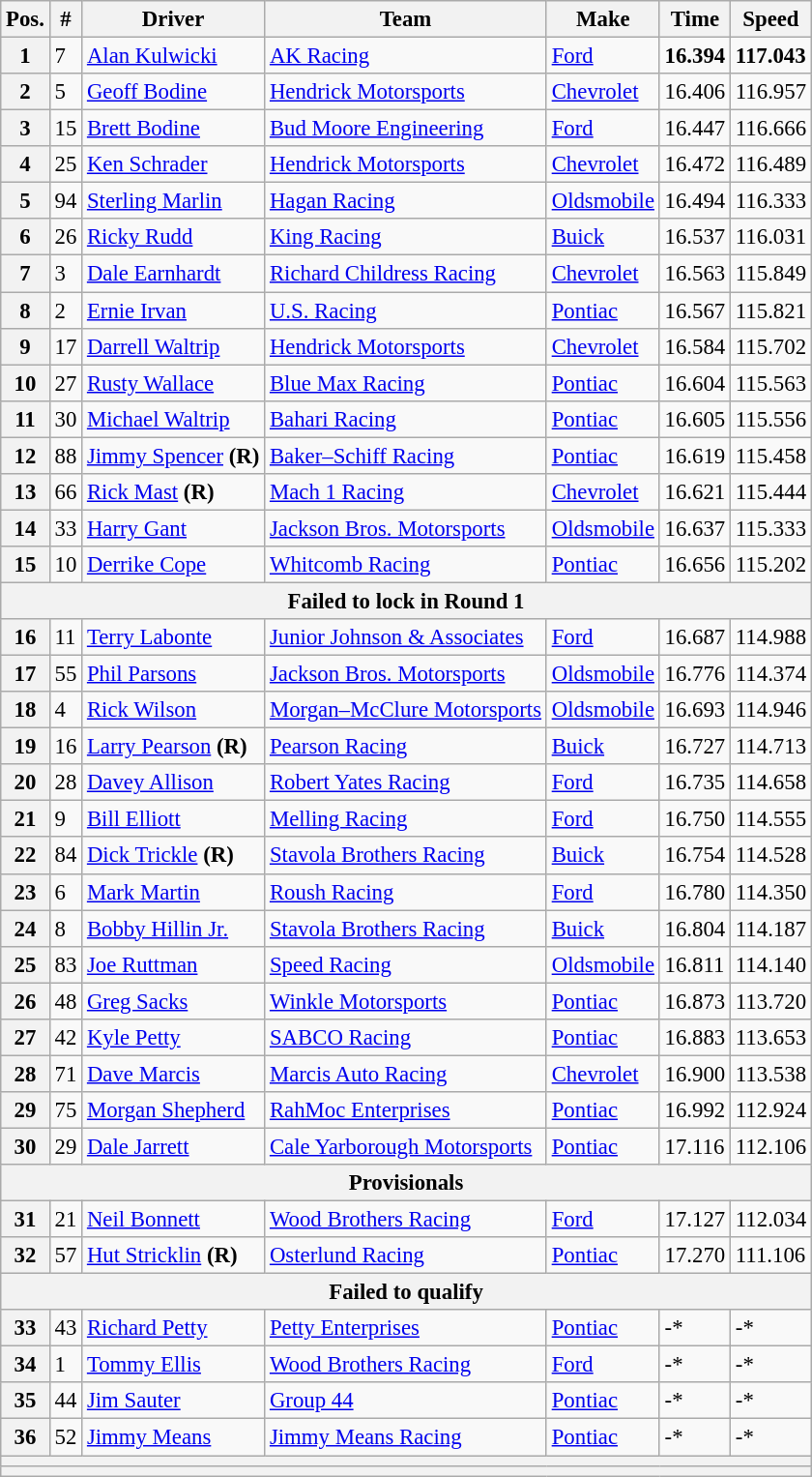<table class="wikitable" style="font-size:95%">
<tr>
<th>Pos.</th>
<th>#</th>
<th>Driver</th>
<th>Team</th>
<th>Make</th>
<th>Time</th>
<th>Speed</th>
</tr>
<tr>
<th>1</th>
<td>7</td>
<td><a href='#'>Alan Kulwicki</a></td>
<td><a href='#'>AK Racing</a></td>
<td><a href='#'>Ford</a></td>
<td><strong>16.394</strong></td>
<td><strong>117.043</strong></td>
</tr>
<tr>
<th>2</th>
<td>5</td>
<td><a href='#'>Geoff Bodine</a></td>
<td><a href='#'>Hendrick Motorsports</a></td>
<td><a href='#'>Chevrolet</a></td>
<td>16.406</td>
<td>116.957</td>
</tr>
<tr>
<th>3</th>
<td>15</td>
<td><a href='#'>Brett Bodine</a></td>
<td><a href='#'>Bud Moore Engineering</a></td>
<td><a href='#'>Ford</a></td>
<td>16.447</td>
<td>116.666</td>
</tr>
<tr>
<th>4</th>
<td>25</td>
<td><a href='#'>Ken Schrader</a></td>
<td><a href='#'>Hendrick Motorsports</a></td>
<td><a href='#'>Chevrolet</a></td>
<td>16.472</td>
<td>116.489</td>
</tr>
<tr>
<th>5</th>
<td>94</td>
<td><a href='#'>Sterling Marlin</a></td>
<td><a href='#'>Hagan Racing</a></td>
<td><a href='#'>Oldsmobile</a></td>
<td>16.494</td>
<td>116.333</td>
</tr>
<tr>
<th>6</th>
<td>26</td>
<td><a href='#'>Ricky Rudd</a></td>
<td><a href='#'>King Racing</a></td>
<td><a href='#'>Buick</a></td>
<td>16.537</td>
<td>116.031</td>
</tr>
<tr>
<th>7</th>
<td>3</td>
<td><a href='#'>Dale Earnhardt</a></td>
<td><a href='#'>Richard Childress Racing</a></td>
<td><a href='#'>Chevrolet</a></td>
<td>16.563</td>
<td>115.849</td>
</tr>
<tr>
<th>8</th>
<td>2</td>
<td><a href='#'>Ernie Irvan</a></td>
<td><a href='#'>U.S. Racing</a></td>
<td><a href='#'>Pontiac</a></td>
<td>16.567</td>
<td>115.821</td>
</tr>
<tr>
<th>9</th>
<td>17</td>
<td><a href='#'>Darrell Waltrip</a></td>
<td><a href='#'>Hendrick Motorsports</a></td>
<td><a href='#'>Chevrolet</a></td>
<td>16.584</td>
<td>115.702</td>
</tr>
<tr>
<th>10</th>
<td>27</td>
<td><a href='#'>Rusty Wallace</a></td>
<td><a href='#'>Blue Max Racing</a></td>
<td><a href='#'>Pontiac</a></td>
<td>16.604</td>
<td>115.563</td>
</tr>
<tr>
<th>11</th>
<td>30</td>
<td><a href='#'>Michael Waltrip</a></td>
<td><a href='#'>Bahari Racing</a></td>
<td><a href='#'>Pontiac</a></td>
<td>16.605</td>
<td>115.556</td>
</tr>
<tr>
<th>12</th>
<td>88</td>
<td><a href='#'>Jimmy Spencer</a> <strong>(R)</strong></td>
<td><a href='#'>Baker–Schiff Racing</a></td>
<td><a href='#'>Pontiac</a></td>
<td>16.619</td>
<td>115.458</td>
</tr>
<tr>
<th>13</th>
<td>66</td>
<td><a href='#'>Rick Mast</a> <strong>(R)</strong></td>
<td><a href='#'>Mach 1 Racing</a></td>
<td><a href='#'>Chevrolet</a></td>
<td>16.621</td>
<td>115.444</td>
</tr>
<tr>
<th>14</th>
<td>33</td>
<td><a href='#'>Harry Gant</a></td>
<td><a href='#'>Jackson Bros. Motorsports</a></td>
<td><a href='#'>Oldsmobile</a></td>
<td>16.637</td>
<td>115.333</td>
</tr>
<tr>
<th>15</th>
<td>10</td>
<td><a href='#'>Derrike Cope</a></td>
<td><a href='#'>Whitcomb Racing</a></td>
<td><a href='#'>Pontiac</a></td>
<td>16.656</td>
<td>115.202</td>
</tr>
<tr>
<th colspan="7">Failed to lock in Round 1</th>
</tr>
<tr>
<th>16</th>
<td>11</td>
<td><a href='#'>Terry Labonte</a></td>
<td><a href='#'>Junior Johnson & Associates</a></td>
<td><a href='#'>Ford</a></td>
<td>16.687</td>
<td>114.988</td>
</tr>
<tr>
<th>17</th>
<td>55</td>
<td><a href='#'>Phil Parsons</a></td>
<td><a href='#'>Jackson Bros. Motorsports</a></td>
<td><a href='#'>Oldsmobile</a></td>
<td>16.776</td>
<td>114.374</td>
</tr>
<tr>
<th>18</th>
<td>4</td>
<td><a href='#'>Rick Wilson</a></td>
<td><a href='#'>Morgan–McClure Motorsports</a></td>
<td><a href='#'>Oldsmobile</a></td>
<td>16.693</td>
<td>114.946</td>
</tr>
<tr>
<th>19</th>
<td>16</td>
<td><a href='#'>Larry Pearson</a> <strong>(R)</strong></td>
<td><a href='#'>Pearson Racing</a></td>
<td><a href='#'>Buick</a></td>
<td>16.727</td>
<td>114.713</td>
</tr>
<tr>
<th>20</th>
<td>28</td>
<td><a href='#'>Davey Allison</a></td>
<td><a href='#'>Robert Yates Racing</a></td>
<td><a href='#'>Ford</a></td>
<td>16.735</td>
<td>114.658</td>
</tr>
<tr>
<th>21</th>
<td>9</td>
<td><a href='#'>Bill Elliott</a></td>
<td><a href='#'>Melling Racing</a></td>
<td><a href='#'>Ford</a></td>
<td>16.750</td>
<td>114.555</td>
</tr>
<tr>
<th>22</th>
<td>84</td>
<td><a href='#'>Dick Trickle</a> <strong>(R)</strong></td>
<td><a href='#'>Stavola Brothers Racing</a></td>
<td><a href='#'>Buick</a></td>
<td>16.754</td>
<td>114.528</td>
</tr>
<tr>
<th>23</th>
<td>6</td>
<td><a href='#'>Mark Martin</a></td>
<td><a href='#'>Roush Racing</a></td>
<td><a href='#'>Ford</a></td>
<td>16.780</td>
<td>114.350</td>
</tr>
<tr>
<th>24</th>
<td>8</td>
<td><a href='#'>Bobby Hillin Jr.</a></td>
<td><a href='#'>Stavola Brothers Racing</a></td>
<td><a href='#'>Buick</a></td>
<td>16.804</td>
<td>114.187</td>
</tr>
<tr>
<th>25</th>
<td>83</td>
<td><a href='#'>Joe Ruttman</a></td>
<td><a href='#'>Speed Racing</a></td>
<td><a href='#'>Oldsmobile</a></td>
<td>16.811</td>
<td>114.140</td>
</tr>
<tr>
<th>26</th>
<td>48</td>
<td><a href='#'>Greg Sacks</a></td>
<td><a href='#'>Winkle Motorsports</a></td>
<td><a href='#'>Pontiac</a></td>
<td>16.873</td>
<td>113.720</td>
</tr>
<tr>
<th>27</th>
<td>42</td>
<td><a href='#'>Kyle Petty</a></td>
<td><a href='#'>SABCO Racing</a></td>
<td><a href='#'>Pontiac</a></td>
<td>16.883</td>
<td>113.653</td>
</tr>
<tr>
<th>28</th>
<td>71</td>
<td><a href='#'>Dave Marcis</a></td>
<td><a href='#'>Marcis Auto Racing</a></td>
<td><a href='#'>Chevrolet</a></td>
<td>16.900</td>
<td>113.538</td>
</tr>
<tr>
<th>29</th>
<td>75</td>
<td><a href='#'>Morgan Shepherd</a></td>
<td><a href='#'>RahMoc Enterprises</a></td>
<td><a href='#'>Pontiac</a></td>
<td>16.992</td>
<td>112.924</td>
</tr>
<tr>
<th>30</th>
<td>29</td>
<td><a href='#'>Dale Jarrett</a></td>
<td><a href='#'>Cale Yarborough Motorsports</a></td>
<td><a href='#'>Pontiac</a></td>
<td>17.116</td>
<td>112.106</td>
</tr>
<tr>
<th colspan="7">Provisionals</th>
</tr>
<tr>
<th>31</th>
<td>21</td>
<td><a href='#'>Neil Bonnett</a></td>
<td><a href='#'>Wood Brothers Racing</a></td>
<td><a href='#'>Ford</a></td>
<td>17.127</td>
<td>112.034</td>
</tr>
<tr>
<th>32</th>
<td>57</td>
<td><a href='#'>Hut Stricklin</a> <strong>(R)</strong></td>
<td><a href='#'>Osterlund Racing</a></td>
<td><a href='#'>Pontiac</a></td>
<td>17.270</td>
<td>111.106</td>
</tr>
<tr>
<th colspan="7">Failed to qualify</th>
</tr>
<tr>
<th>33</th>
<td>43</td>
<td><a href='#'>Richard Petty</a></td>
<td><a href='#'>Petty Enterprises</a></td>
<td><a href='#'>Pontiac</a></td>
<td>-*</td>
<td>-*</td>
</tr>
<tr>
<th>34</th>
<td>1</td>
<td><a href='#'>Tommy Ellis</a></td>
<td><a href='#'>Wood Brothers Racing</a></td>
<td><a href='#'>Ford</a></td>
<td>-*</td>
<td>-*</td>
</tr>
<tr>
<th>35</th>
<td>44</td>
<td><a href='#'>Jim Sauter</a></td>
<td><a href='#'>Group 44</a></td>
<td><a href='#'>Pontiac</a></td>
<td>-*</td>
<td>-*</td>
</tr>
<tr>
<th>36</th>
<td>52</td>
<td><a href='#'>Jimmy Means</a></td>
<td><a href='#'>Jimmy Means Racing</a></td>
<td><a href='#'>Pontiac</a></td>
<td>-*</td>
<td>-*</td>
</tr>
<tr>
<th colspan="7"></th>
</tr>
<tr>
<th colspan="7"></th>
</tr>
</table>
